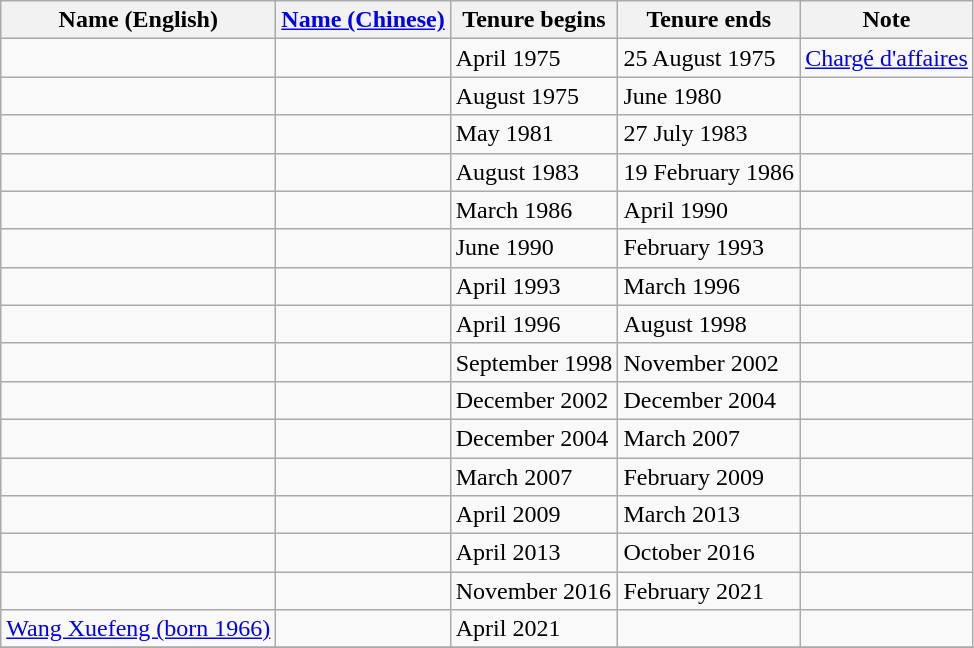<table class="wikitable">
<tr>
<th>Name (English)</th>
<th><a href='#'>Name (Chinese)</a></th>
<th>Tenure begins</th>
<th>Tenure ends</th>
<th>Note</th>
</tr>
<tr>
<td></td>
<td></td>
<td>April 1975</td>
<td>25 August 1975</td>
<td><a href='#'>Chargé d'affaires</a></td>
</tr>
<tr>
<td></td>
<td></td>
<td>August 1975</td>
<td>June 1980</td>
<td></td>
</tr>
<tr>
<td></td>
<td></td>
<td>May 1981</td>
<td>27 July 1983</td>
<td></td>
</tr>
<tr>
<td></td>
<td></td>
<td>August 1983</td>
<td>19 February 1986</td>
<td></td>
</tr>
<tr>
<td></td>
<td></td>
<td>March 1986</td>
<td>April 1990</td>
<td></td>
</tr>
<tr>
<td></td>
<td></td>
<td>June 1990</td>
<td>February 1993</td>
<td></td>
</tr>
<tr>
<td></td>
<td></td>
<td>April 1993</td>
<td>March 1996</td>
<td></td>
</tr>
<tr>
<td></td>
<td></td>
<td>April 1996</td>
<td>August 1998</td>
<td></td>
</tr>
<tr>
<td></td>
<td></td>
<td>September 1998</td>
<td>November 2002</td>
<td></td>
</tr>
<tr>
<td></td>
<td></td>
<td>December 2002</td>
<td>December 2004</td>
<td></td>
</tr>
<tr>
<td></td>
<td></td>
<td>December 2004</td>
<td>March 2007</td>
<td></td>
</tr>
<tr>
<td></td>
<td></td>
<td>March 2007</td>
<td>February 2009</td>
<td></td>
</tr>
<tr>
<td></td>
<td></td>
<td>April 2009</td>
<td>March 2013</td>
<td></td>
</tr>
<tr>
<td></td>
<td></td>
<td>April 2013</td>
<td>October 2016</td>
<td></td>
</tr>
<tr>
<td></td>
<td></td>
<td>November 2016</td>
<td>February 2021</td>
<td></td>
</tr>
<tr>
<td><a href='#'>Wang Xuefeng (born 1966)</a></td>
<td></td>
<td>April 2021</td>
<td></td>
<td></td>
</tr>
<tr>
</tr>
</table>
